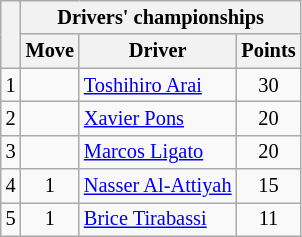<table class="wikitable" style="font-size:85%;">
<tr>
<th rowspan="2"></th>
<th colspan="3">Drivers' championships</th>
</tr>
<tr>
<th>Move</th>
<th>Driver</th>
<th>Points</th>
</tr>
<tr>
<td align="center">1</td>
<td align="center"></td>
<td> <a href='#'>Toshihiro Arai</a></td>
<td align="center">30</td>
</tr>
<tr>
<td align="center">2</td>
<td align="center"></td>
<td> <a href='#'>Xavier Pons</a></td>
<td align="center">20</td>
</tr>
<tr>
<td align="center">3</td>
<td align="center"></td>
<td> <a href='#'>Marcos Ligato</a></td>
<td align="center">20</td>
</tr>
<tr>
<td align="center">4</td>
<td align="center"> 1</td>
<td> <a href='#'>Nasser Al-Attiyah</a></td>
<td align="center">15</td>
</tr>
<tr>
<td align="center">5</td>
<td align="center"> 1</td>
<td> <a href='#'>Brice Tirabassi</a></td>
<td align="center">11</td>
</tr>
</table>
